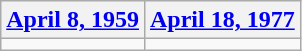<table class=wikitable>
<tr>
<th><a href='#'>April 8, 1959</a></th>
<th><a href='#'>April 18, 1977</a></th>
</tr>
<tr>
<td></td>
<td></td>
</tr>
</table>
